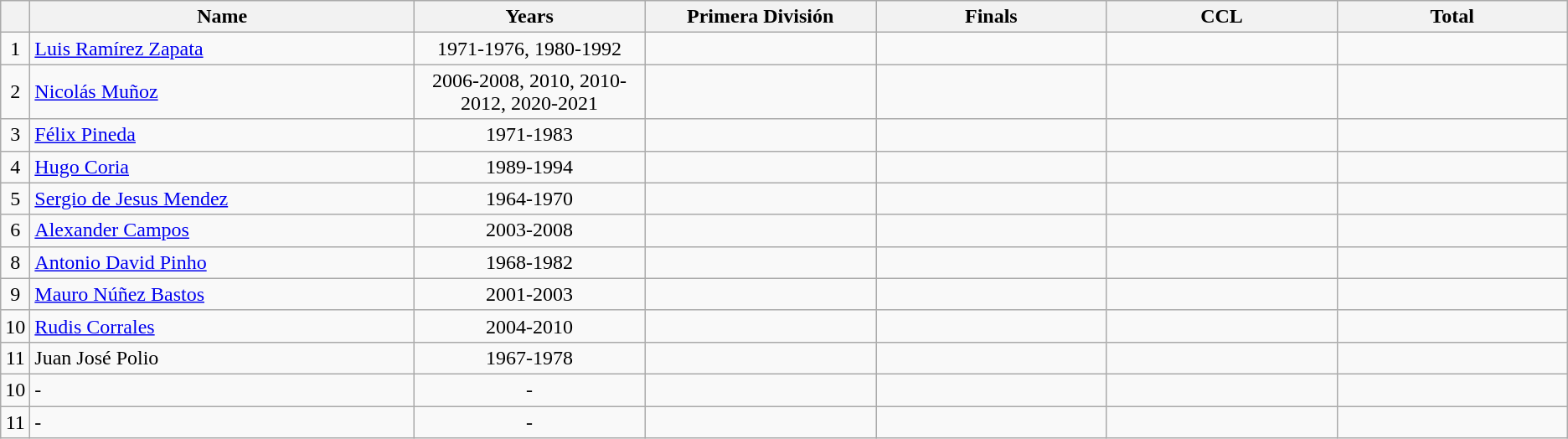<table class="wikitable sortable" style="text-align: center;">
<tr>
<th></th>
<th width=25%>Name</th>
<th width=15%>Years</th>
<th width=15%>Primera División</th>
<th width=15%>Finals</th>
<th width=15%>CCL</th>
<th width=15%>Total</th>
</tr>
<tr>
<td>1</td>
<td style="text-align:left;"><a href='#'>Luis Ramírez Zapata</a></td>
<td>1971-1976, 1980-1992</td>
<td></td>
<td></td>
<td></td>
<td></td>
</tr>
<tr>
<td>2</td>
<td style="text-align:left;"><a href='#'>Nicolás Muñoz</a></td>
<td>2006-2008, 2010, 2010-2012, 2020-2021</td>
<td></td>
<td></td>
<td></td>
<td></td>
</tr>
<tr>
<td>3</td>
<td style="text-align:left;"><a href='#'>Félix Pineda</a></td>
<td>1971-1983</td>
<td></td>
<td></td>
<td></td>
<td></td>
</tr>
<tr>
<td>4</td>
<td style="text-align:left;"><a href='#'>Hugo Coria</a></td>
<td>1989-1994</td>
<td></td>
<td></td>
<td></td>
<td></td>
</tr>
<tr>
<td>5</td>
<td style="text-align:left;"><a href='#'>Sergio de Jesus Mendez</a></td>
<td>1964-1970</td>
<td></td>
<td></td>
<td></td>
<td></td>
</tr>
<tr>
<td>6</td>
<td style="text-align:left;"><a href='#'>Alexander Campos</a></td>
<td>2003-2008</td>
<td></td>
<td></td>
<td></td>
<td></td>
</tr>
<tr>
<td>8</td>
<td style="text-align:left;"><a href='#'>Antonio David Pinho</a></td>
<td>1968-1982</td>
<td></td>
<td></td>
<td></td>
<td></td>
</tr>
<tr>
<td>9</td>
<td style="text-align:left;"><a href='#'>Mauro Núñez Bastos</a></td>
<td>2001-2003</td>
<td></td>
<td></td>
<td></td>
<td></td>
</tr>
<tr>
<td>10</td>
<td style="text-align:left;"><a href='#'>Rudis Corrales</a></td>
<td>2004-2010</td>
<td></td>
<td></td>
<td></td>
<td></td>
</tr>
<tr>
<td>11</td>
<td style="text-align:left;">Juan José Polio  </td>
<td>1967-1978</td>
<td></td>
<td></td>
<td></td>
<td></td>
</tr>
<tr>
<td>10</td>
<td style="text-align:left;">-</td>
<td>-</td>
<td></td>
<td></td>
<td></td>
<td></td>
</tr>
<tr>
<td>11</td>
<td style="text-align:left;">-</td>
<td>-</td>
<td></td>
<td></td>
<td></td>
<td></td>
</tr>
</table>
